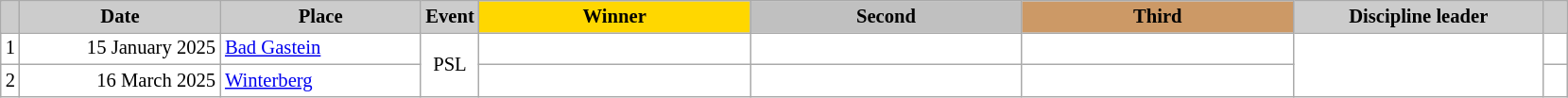<table class="wikitable plainrowheaders" style="background:#fff; font-size:86%; line-height:16px; border:grey solid 1px; border-collapse:collapse;">
<tr>
<th scope="col" style="background:#ccc; width=10 px;"></th>
<th scope="col" style="background:#ccc; width:135px;">Date</th>
<th scope="col" style="background:#ccc; width:135px;">Place</th>
<th scope="col" style="background:#ccc;">Event</th>
<th scope="col" style="background:gold; width:185px;">Winner</th>
<th scope="col" style="background:silver; width:185px;">Second</th>
<th scope="col" style="background:#c96; width:185px;">Third</th>
<th scope="col" style="background:#ccc; width:170px;">Discipline leader</th>
<th scope="col" style="background:#ccc; width:10px;"></th>
</tr>
<tr>
<td align="center">1</td>
<td align="right">15 January 2025</td>
<td> <a href='#'>Bad Gastein</a></td>
<td rowspan="2" align="center">PSL</td>
<td></td>
<td></td>
<td></td>
<td rowspan=2></td>
<td></td>
</tr>
<tr>
<td align="center">2</td>
<td align="right">16 March 2025</td>
<td> <a href='#'>Winterberg</a></td>
<td></td>
<td></td>
<td></td>
<td></td>
</tr>
</table>
